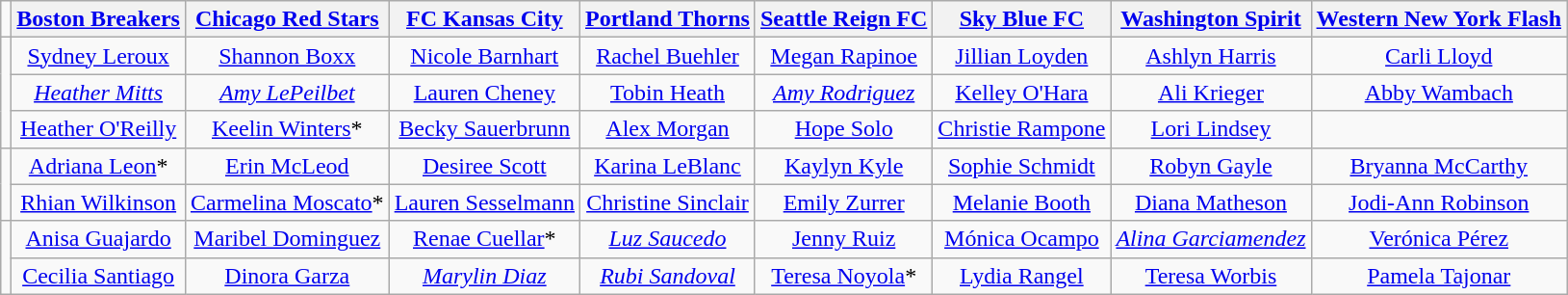<table class="wikitable" style="text-align:center">
<tr>
<td></td>
<th><a href='#'>Boston Breakers</a></th>
<th><a href='#'>Chicago Red Stars</a></th>
<th><a href='#'>FC Kansas City</a></th>
<th><a href='#'>Portland Thorns</a></th>
<th><a href='#'>Seattle Reign FC</a></th>
<th><a href='#'>Sky Blue FC</a></th>
<th><a href='#'>Washington Spirit</a></th>
<th><a href='#'>Western New York Flash</a></th>
</tr>
<tr>
<td rowspan=3></td>
<td><a href='#'>Sydney Leroux</a></td>
<td><a href='#'>Shannon Boxx</a></td>
<td><a href='#'>Nicole Barnhart</a></td>
<td><a href='#'>Rachel Buehler</a></td>
<td><a href='#'>Megan Rapinoe</a></td>
<td><a href='#'>Jillian Loyden</a></td>
<td><a href='#'>Ashlyn Harris</a></td>
<td><a href='#'>Carli Lloyd</a></td>
</tr>
<tr>
<td><em><a href='#'>Heather Mitts</a></em></td>
<td><em><a href='#'>Amy LePeilbet</a></em></td>
<td><a href='#'>Lauren Cheney</a></td>
<td><a href='#'>Tobin Heath</a></td>
<td><em><a href='#'>Amy Rodriguez</a></em></td>
<td><a href='#'>Kelley O'Hara</a></td>
<td><a href='#'>Ali Krieger</a></td>
<td><a href='#'>Abby Wambach</a></td>
</tr>
<tr>
<td><a href='#'>Heather O'Reilly</a></td>
<td><a href='#'>Keelin Winters</a>*</td>
<td><a href='#'>Becky Sauerbrunn</a></td>
<td><a href='#'>Alex Morgan</a></td>
<td><a href='#'>Hope Solo</a></td>
<td><a href='#'>Christie Rampone</a></td>
<td><a href='#'>Lori Lindsey</a></td>
<td></td>
</tr>
<tr>
<td rowspan=2></td>
<td><a href='#'>Adriana Leon</a>*</td>
<td><a href='#'>Erin McLeod</a></td>
<td><a href='#'>Desiree Scott</a></td>
<td><a href='#'>Karina LeBlanc</a></td>
<td><a href='#'>Kaylyn Kyle</a></td>
<td><a href='#'>Sophie Schmidt</a></td>
<td><a href='#'>Robyn Gayle</a></td>
<td><a href='#'>Bryanna McCarthy</a></td>
</tr>
<tr>
<td><a href='#'>Rhian Wilkinson</a></td>
<td><a href='#'>Carmelina Moscato</a>*</td>
<td><a href='#'>Lauren Sesselmann</a></td>
<td><a href='#'>Christine Sinclair</a></td>
<td><a href='#'>Emily Zurrer</a></td>
<td><a href='#'>Melanie Booth</a></td>
<td><a href='#'>Diana Matheson</a></td>
<td><a href='#'>Jodi-Ann Robinson</a></td>
</tr>
<tr>
<td rowspan=2></td>
<td><a href='#'>Anisa Guajardo</a></td>
<td><a href='#'>Maribel Dominguez</a></td>
<td><a href='#'>Renae Cuellar</a>*</td>
<td><em><a href='#'>Luz Saucedo</a></em></td>
<td><a href='#'>Jenny Ruiz</a></td>
<td><a href='#'>Mónica Ocampo</a></td>
<td><em><a href='#'>Alina Garciamendez</a></em></td>
<td><a href='#'>Verónica Pérez</a></td>
</tr>
<tr>
<td><a href='#'>Cecilia Santiago</a></td>
<td><a href='#'>Dinora Garza</a></td>
<td><em><a href='#'>Marylin Diaz</a></em></td>
<td><em><a href='#'>Rubi Sandoval</a></em></td>
<td><a href='#'>Teresa Noyola</a>*</td>
<td><a href='#'>Lydia Rangel</a></td>
<td><a href='#'>Teresa Worbis</a></td>
<td><a href='#'>Pamela Tajonar</a></td>
</tr>
</table>
